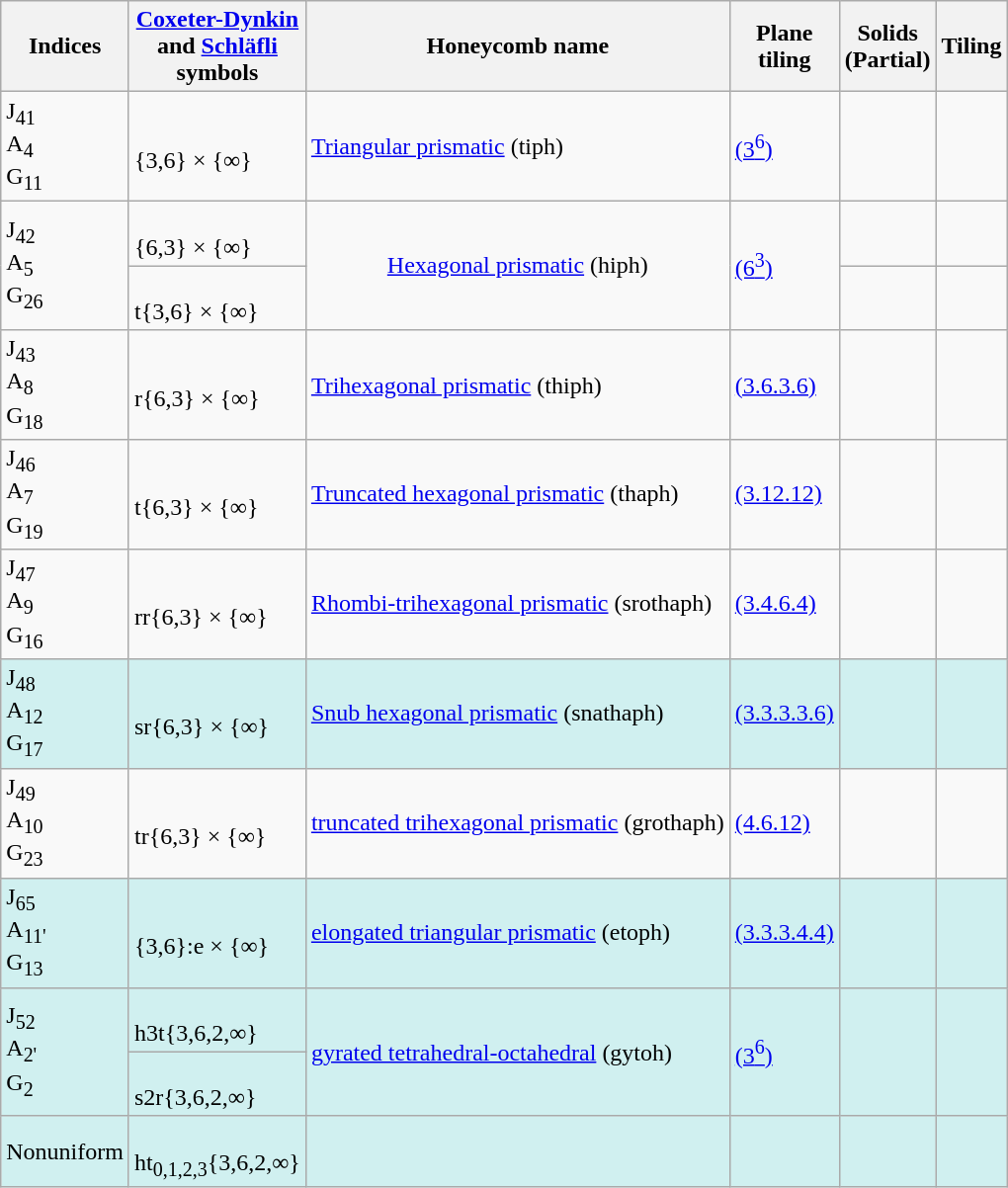<table class="wikitable">
<tr>
<th>Indices</th>
<th><a href='#'>Coxeter-Dynkin</a><br>and <a href='#'>Schläfli</a><br>symbols</th>
<th>Honeycomb name</th>
<th>Plane<br>tiling</th>
<th>Solids<br>(Partial)</th>
<th>Tiling</th>
</tr>
<tr>
<td>J<sub>41</sub><br>A<sub>4</sub><br>G<sub>11</sub></td>
<td> <br>{3,6} × {∞}</td>
<td><a href='#'>Triangular prismatic</a> (tiph)</td>
<td><a href='#'>(3<sup>6</sup>)</a></td>
<td></td>
<td></td>
</tr>
<tr>
<td rowspan=2>J<sub>42</sub><br>A<sub>5</sub><br>G<sub>26</sub></td>
<td> <br>{6,3} × {∞}</td>
<td rowspan=2 align=center><a href='#'>Hexagonal prismatic</a> (hiph)</td>
<td rowspan=2><a href='#'>(6<sup>3</sup>)</a></td>
<td></td>
<td></td>
</tr>
<tr>
<td> <br>t{3,6} × {∞}</td>
<td></td>
<td></td>
</tr>
<tr>
<td>J<sub>43</sub><br>A<sub>8</sub><br>G<sub>18</sub></td>
<td> <br>r{6,3} × {∞}</td>
<td><a href='#'>Trihexagonal prismatic</a> (thiph)</td>
<td><a href='#'>(3.6.3.6)</a></td>
<td></td>
<td></td>
</tr>
<tr>
<td>J<sub>46</sub><br>A<sub>7</sub><br>G<sub>19</sub></td>
<td> <br>t{6,3} × {∞}</td>
<td><a href='#'>Truncated hexagonal prismatic</a> (thaph)</td>
<td><a href='#'>(3.12.12)</a></td>
<td></td>
<td></td>
</tr>
<tr>
<td>J<sub>47</sub><br>A<sub>9</sub><br>G<sub>16</sub></td>
<td> <br>rr{6,3} × {∞}</td>
<td><a href='#'>Rhombi-trihexagonal prismatic</a> (srothaph)</td>
<td><a href='#'>(3.4.6.4)</a></td>
<td></td>
<td></td>
</tr>
<tr BGCOLOR="#d0f0f0">
<td>J<sub>48</sub><br>A<sub>12</sub><br>G<sub>17</sub></td>
<td> <br>sr{6,3} × {∞}</td>
<td><a href='#'>Snub hexagonal prismatic</a> (snathaph)</td>
<td><a href='#'>(3.3.3.3.6)</a></td>
<td></td>
<td></td>
</tr>
<tr>
<td>J<sub>49</sub><br>A<sub>10</sub><br>G<sub>23</sub></td>
<td> <br>tr{6,3} × {∞}</td>
<td><a href='#'>truncated trihexagonal prismatic</a> (grothaph)</td>
<td><a href='#'>(4.6.12)</a></td>
<td></td>
<td></td>
</tr>
<tr BGCOLOR="#d0f0f0">
<td>J<sub>65</sub><br>A<sub>11'</sub><br>G<sub>13</sub></td>
<td> <br>{3,6}:e × {∞}</td>
<td><a href='#'>elongated triangular prismatic</a> (etoph)</td>
<td><a href='#'>(3.3.3.4.4)</a></td>
<td></td>
<td></td>
</tr>
<tr BGCOLOR="#d0f0f0">
<td rowspan=2>J<sub>52</sub><br>A<sub>2'</sub><br>G<sub>2</sub></td>
<td><br>h3t{3,6,2,∞}</td>
<td rowspan=2><a href='#'>gyrated tetrahedral-octahedral</a> (gytoh)</td>
<td rowspan=2><a href='#'>(3<sup>6</sup>)</a></td>
<td rowspan=2></td>
<td rowspan=2></td>
</tr>
<tr BGCOLOR="#d0f0f0">
<td><br>s2r{3,6,2,∞}</td>
</tr>
<tr BGCOLOR="#d0f0f0">
<td>Nonuniform</td>
<td><br>ht<sub>0,1,2,3</sub>{3,6,2,∞}</td>
<td></td>
<td></td>
<td></td>
<td></td>
</tr>
</table>
